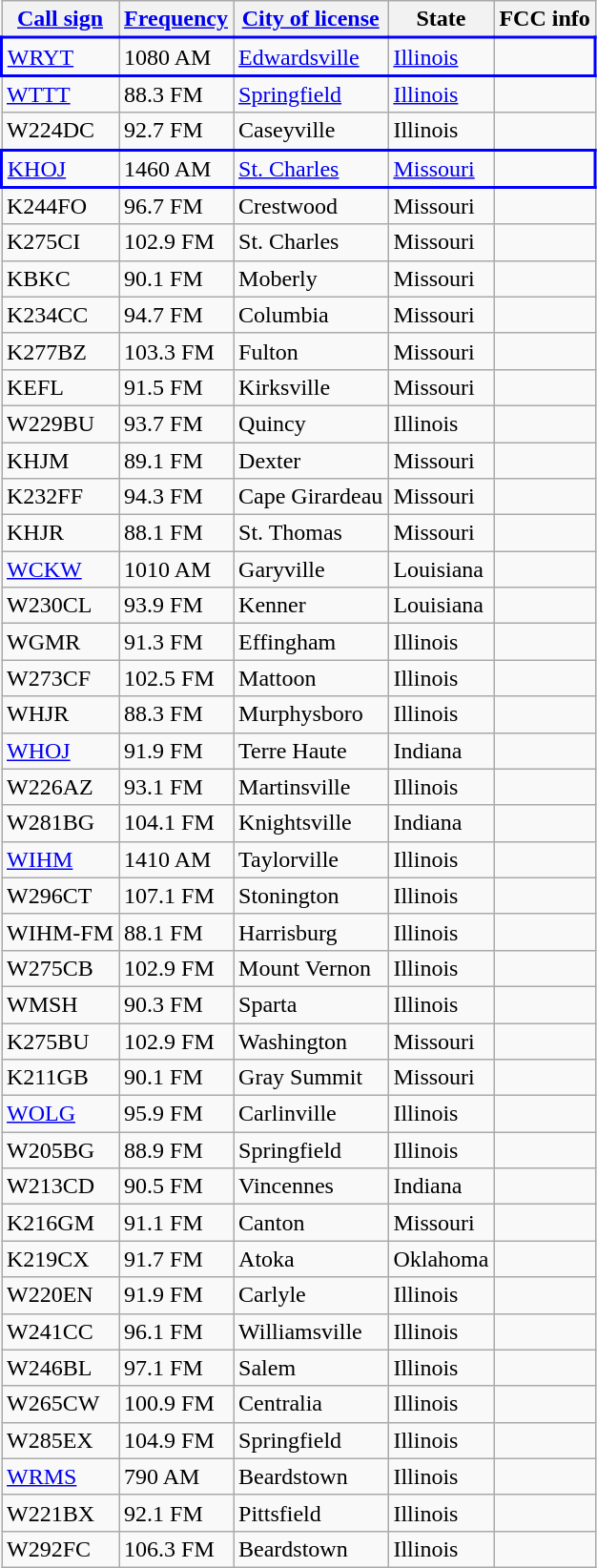<table class="wikitable sortable">
<tr>
<th><a href='#'>Call sign</a></th>
<th data-sort-type="number"><a href='#'>Frequency</a></th>
<th><a href='#'>City of license</a></th>
<th>State</th>
<th class="sortable">FCC info</th>
</tr>
<tr style="border: 2px solid #00f;">
<td><a href='#'>WRYT</a></td>
<td>1080 AM</td>
<td><a href='#'>Edwardsville</a></td>
<td><a href='#'>Illinois</a></td>
<td></td>
</tr>
<tr>
<td><a href='#'>WTTT</a></td>
<td>88.3 FM</td>
<td><a href='#'>Springfield</a></td>
<td><a href='#'>Illinois</a></td>
<td></td>
</tr>
<tr>
<td>W224DC</td>
<td>92.7 FM</td>
<td>Caseyville</td>
<td>Illinois</td>
<td></td>
</tr>
<tr style="border: 2px solid #00f;">
<td><a href='#'>KHOJ</a></td>
<td>1460 AM</td>
<td><a href='#'>St. Charles</a></td>
<td><a href='#'>Missouri</a></td>
<td></td>
</tr>
<tr>
<td>K244FO</td>
<td>96.7 FM</td>
<td>Crestwood</td>
<td>Missouri</td>
<td></td>
</tr>
<tr>
<td>K275CI</td>
<td>102.9 FM</td>
<td>St. Charles</td>
<td>Missouri</td>
<td></td>
</tr>
<tr>
<td>KBKC</td>
<td>90.1 FM</td>
<td>Moberly</td>
<td>Missouri</td>
<td></td>
</tr>
<tr>
<td>K234CC</td>
<td>94.7 FM</td>
<td>Columbia</td>
<td>Missouri</td>
<td></td>
</tr>
<tr>
<td>K277BZ</td>
<td>103.3 FM</td>
<td>Fulton</td>
<td>Missouri</td>
<td></td>
</tr>
<tr>
<td>KEFL</td>
<td>91.5 FM</td>
<td>Kirksville</td>
<td>Missouri</td>
<td></td>
</tr>
<tr>
<td>W229BU</td>
<td>93.7 FM</td>
<td>Quincy</td>
<td>Illinois</td>
<td></td>
</tr>
<tr>
<td>KHJM</td>
<td>89.1 FM</td>
<td>Dexter</td>
<td>Missouri</td>
<td></td>
</tr>
<tr>
<td>K232FF</td>
<td>94.3 FM</td>
<td>Cape Girardeau</td>
<td>Missouri</td>
<td></td>
</tr>
<tr>
<td>KHJR</td>
<td>88.1 FM</td>
<td>St. Thomas</td>
<td>Missouri</td>
<td></td>
</tr>
<tr>
<td><a href='#'>WCKW</a></td>
<td>1010 AM</td>
<td>Garyville</td>
<td>Louisiana</td>
<td></td>
</tr>
<tr>
<td>W230CL</td>
<td>93.9 FM</td>
<td>Kenner</td>
<td>Louisiana</td>
<td></td>
</tr>
<tr>
<td>WGMR</td>
<td>91.3 FM</td>
<td>Effingham</td>
<td>Illinois</td>
<td></td>
</tr>
<tr>
<td>W273CF</td>
<td>102.5 FM</td>
<td>Mattoon</td>
<td>Illinois</td>
<td></td>
</tr>
<tr>
<td>WHJR</td>
<td>88.3 FM</td>
<td>Murphysboro</td>
<td>Illinois</td>
<td></td>
</tr>
<tr>
<td><a href='#'>WHOJ</a></td>
<td>91.9 FM</td>
<td>Terre Haute</td>
<td>Indiana</td>
<td></td>
</tr>
<tr>
<td>W226AZ</td>
<td>93.1 FM</td>
<td>Martinsville</td>
<td>Illinois</td>
<td></td>
</tr>
<tr>
<td>W281BG</td>
<td>104.1 FM</td>
<td>Knightsville</td>
<td>Indiana</td>
<td></td>
</tr>
<tr>
<td><a href='#'>WIHM</a></td>
<td>1410 AM</td>
<td>Taylorville</td>
<td>Illinois</td>
<td></td>
</tr>
<tr>
<td>W296CT</td>
<td>107.1 FM</td>
<td>Stonington</td>
<td>Illinois</td>
<td></td>
</tr>
<tr>
<td>WIHM-FM</td>
<td>88.1 FM</td>
<td>Harrisburg</td>
<td>Illinois</td>
<td></td>
</tr>
<tr>
<td>W275CB</td>
<td>102.9 FM</td>
<td>Mount Vernon</td>
<td>Illinois</td>
<td></td>
</tr>
<tr>
<td>WMSH</td>
<td>90.3 FM</td>
<td>Sparta</td>
<td>Illinois</td>
<td></td>
</tr>
<tr>
<td>K275BU</td>
<td>102.9 FM</td>
<td>Washington</td>
<td>Missouri</td>
<td></td>
</tr>
<tr>
<td>K211GB</td>
<td>90.1 FM</td>
<td>Gray Summit</td>
<td>Missouri</td>
<td></td>
</tr>
<tr>
<td><a href='#'>WOLG</a></td>
<td>95.9 FM</td>
<td>Carlinville</td>
<td>Illinois</td>
<td></td>
</tr>
<tr>
<td>W205BG</td>
<td>88.9 FM</td>
<td>Springfield</td>
<td>Illinois</td>
<td></td>
</tr>
<tr>
<td>W213CD</td>
<td>90.5 FM</td>
<td>Vincennes</td>
<td>Indiana</td>
<td></td>
</tr>
<tr>
<td>K216GM</td>
<td>91.1 FM</td>
<td>Canton</td>
<td>Missouri</td>
<td></td>
</tr>
<tr>
<td>K219CX</td>
<td>91.7 FM</td>
<td>Atoka</td>
<td>Oklahoma</td>
<td></td>
</tr>
<tr>
<td>W220EN</td>
<td>91.9 FM</td>
<td>Carlyle</td>
<td>Illinois</td>
<td></td>
</tr>
<tr>
<td>W241CC</td>
<td>96.1 FM</td>
<td>Williamsville</td>
<td>Illinois</td>
<td></td>
</tr>
<tr>
<td>W246BL</td>
<td>97.1 FM</td>
<td>Salem</td>
<td>Illinois</td>
<td></td>
</tr>
<tr>
<td>W265CW</td>
<td>100.9 FM</td>
<td>Centralia</td>
<td>Illinois</td>
<td></td>
</tr>
<tr>
<td>W285EX</td>
<td>104.9 FM</td>
<td>Springfield</td>
<td>Illinois</td>
<td></td>
</tr>
<tr>
<td><a href='#'>WRMS</a></td>
<td>790 AM</td>
<td>Beardstown</td>
<td>Illinois</td>
<td></td>
</tr>
<tr>
<td>W221BX</td>
<td>92.1 FM</td>
<td>Pittsfield</td>
<td>Illinois</td>
<td></td>
</tr>
<tr>
<td>W292FC</td>
<td>106.3 FM</td>
<td>Beardstown</td>
<td>Illinois</td>
<td></td>
</tr>
</table>
